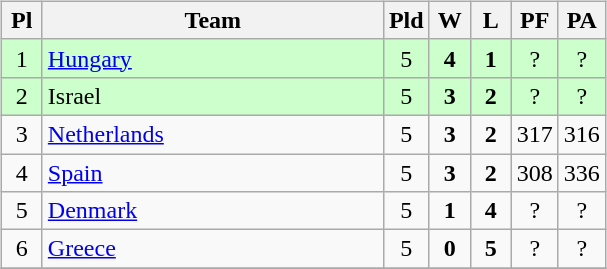<table>
<tr>
<td width="50%"><br><table class="wikitable" style="text-align: center;">
<tr>
<th width=20>Pl</th>
<th width=220>Team</th>
<th width=20>Pld</th>
<th width=20>W</th>
<th width=20>L</th>
<th width=20>PF</th>
<th width=20>PA</th>
</tr>
<tr bgcolor=ccffcc>
<td>1</td>
<td align="left"> <a href='#'>Hungary</a></td>
<td>5</td>
<td><strong>4</strong></td>
<td><strong>1</strong></td>
<td>?</td>
<td>?</td>
</tr>
<tr bgcolor=ccffcc>
<td>2</td>
<td align="left"> Israel</td>
<td>5</td>
<td><strong>3</strong></td>
<td><strong>2</strong></td>
<td>?</td>
<td>?</td>
</tr>
<tr>
<td>3</td>
<td align="left"> <a href='#'>Netherlands</a></td>
<td>5</td>
<td><strong>3</strong></td>
<td><strong>2</strong></td>
<td>317</td>
<td>316</td>
</tr>
<tr>
<td>4</td>
<td align="left"> <a href='#'>Spain</a></td>
<td>5</td>
<td><strong>3</strong></td>
<td><strong>2</strong></td>
<td>308</td>
<td>336</td>
</tr>
<tr>
<td>5</td>
<td align="left"> <a href='#'>Denmark</a></td>
<td>5</td>
<td><strong>1</strong></td>
<td><strong>4</strong></td>
<td>?</td>
<td>?</td>
</tr>
<tr>
<td>6</td>
<td align="left"> <a href='#'>Greece</a></td>
<td>5</td>
<td><strong>0</strong></td>
<td><strong>5</strong></td>
<td>?</td>
<td>?</td>
</tr>
<tr>
</tr>
</table>
</td>
</tr>
</table>
